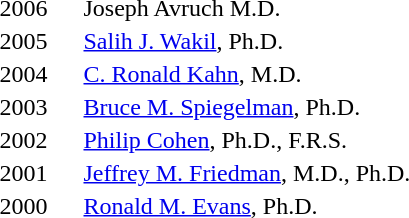<table 2006 ||>
<tr>
<td>2006</td>
<td>Joseph Avruch M.D.</td>
</tr>
<tr>
<td>2005</td>
<td><a href='#'>Salih J. Wakil</a>, Ph.D.</td>
</tr>
<tr>
<td>2004</td>
<td><a href='#'>C. Ronald Kahn</a>, M.D.</td>
</tr>
<tr>
<td>2003</td>
<td><a href='#'>Bruce M. Spiegelman</a>, Ph.D.</td>
</tr>
<tr>
<td>2002</td>
<td><a href='#'>Philip Cohen</a>, Ph.D., F.R.S.</td>
</tr>
<tr>
<td>2001</td>
<td><a href='#'>Jeffrey M. Friedman</a>, M.D., Ph.D.</td>
</tr>
<tr>
<td>2000     </td>
<td><a href='#'>Ronald M. Evans</a>, Ph.D.</td>
</tr>
</table>
